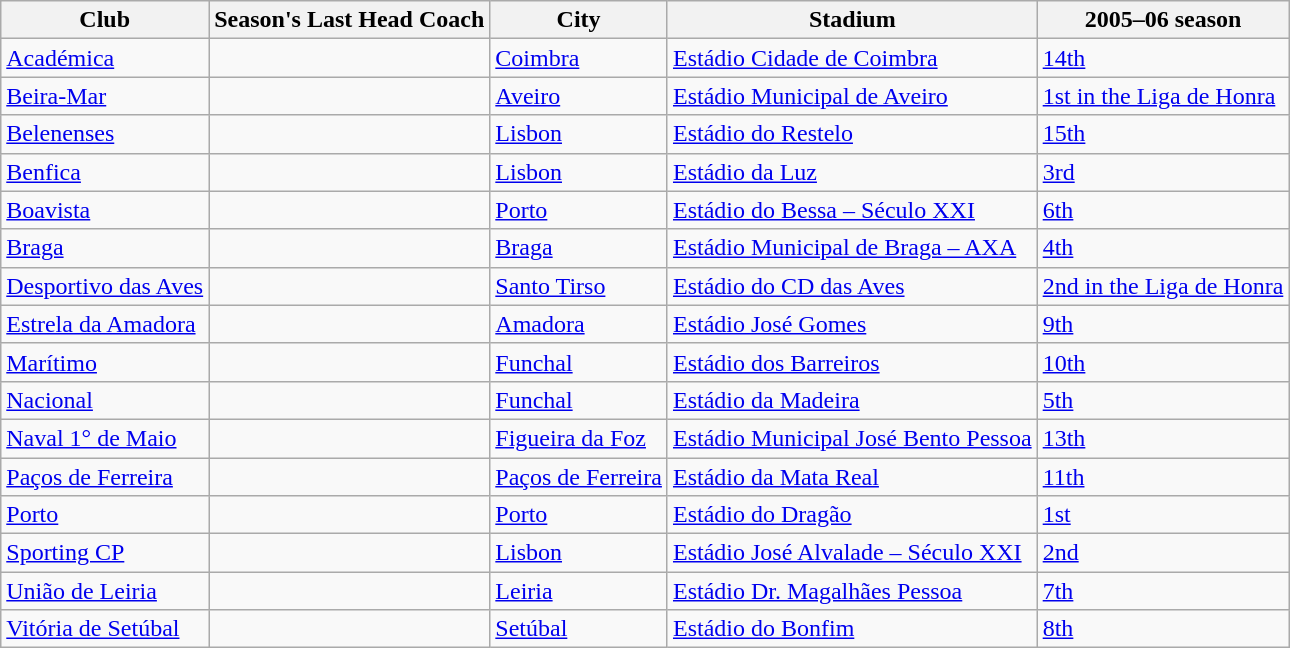<table class="wikitable sortable">
<tr>
<th>Club</th>
<th>Season's Last Head Coach</th>
<th>City</th>
<th>Stadium</th>
<th>2005–06 season</th>
</tr>
<tr>
<td><a href='#'>Académica</a></td>
<td> </td>
<td><a href='#'>Coimbra</a></td>
<td><a href='#'>Estádio Cidade de Coimbra</a></td>
<td><a href='#'>14th</a></td>
</tr>
<tr>
<td><a href='#'>Beira-Mar</a></td>
<td> </td>
<td><a href='#'>Aveiro</a></td>
<td><a href='#'>Estádio Municipal de Aveiro</a></td>
<td><a href='#'>1st in the Liga de Honra</a></td>
</tr>
<tr>
<td><a href='#'>Belenenses</a></td>
<td> </td>
<td><a href='#'>Lisbon</a></td>
<td><a href='#'>Estádio do Restelo</a></td>
<td><a href='#'>15th</a></td>
</tr>
<tr>
<td><a href='#'>Benfica</a></td>
<td> </td>
<td><a href='#'>Lisbon</a></td>
<td><a href='#'>Estádio da Luz</a></td>
<td><a href='#'>3rd</a></td>
</tr>
<tr>
<td><a href='#'>Boavista</a></td>
<td> </td>
<td><a href='#'>Porto</a></td>
<td><a href='#'>Estádio do Bessa – Século XXI</a></td>
<td><a href='#'>6th</a></td>
</tr>
<tr>
<td><a href='#'>Braga</a></td>
<td> </td>
<td><a href='#'>Braga</a></td>
<td><a href='#'>Estádio Municipal de Braga – AXA</a></td>
<td><a href='#'>4th</a></td>
</tr>
<tr>
<td><a href='#'>Desportivo das Aves</a></td>
<td> </td>
<td><a href='#'>Santo Tirso</a></td>
<td><a href='#'>Estádio do CD das Aves</a></td>
<td><a href='#'>2nd in the Liga de Honra</a></td>
</tr>
<tr>
<td><a href='#'>Estrela da Amadora</a></td>
<td> </td>
<td><a href='#'>Amadora</a></td>
<td><a href='#'>Estádio José Gomes</a></td>
<td><a href='#'>9th</a></td>
</tr>
<tr>
<td><a href='#'>Marítimo</a></td>
<td> </td>
<td><a href='#'>Funchal</a></td>
<td><a href='#'>Estádio dos Barreiros</a></td>
<td><a href='#'>10th</a></td>
</tr>
<tr>
<td><a href='#'>Nacional</a></td>
<td> </td>
<td><a href='#'>Funchal</a></td>
<td><a href='#'>Estádio da Madeira</a></td>
<td><a href='#'>5th</a></td>
</tr>
<tr>
<td><a href='#'>Naval 1° de Maio</a></td>
<td> </td>
<td><a href='#'>Figueira da Foz</a></td>
<td><a href='#'>Estádio Municipal José Bento Pessoa</a></td>
<td><a href='#'>13th</a></td>
</tr>
<tr>
<td><a href='#'>Paços de Ferreira</a></td>
<td> </td>
<td><a href='#'>Paços de Ferreira</a></td>
<td><a href='#'>Estádio da Mata Real</a></td>
<td><a href='#'>11th</a></td>
</tr>
<tr>
<td><a href='#'>Porto</a></td>
<td> </td>
<td><a href='#'>Porto</a></td>
<td><a href='#'>Estádio do Dragão</a></td>
<td><a href='#'>1st</a></td>
</tr>
<tr>
<td><a href='#'>Sporting CP</a></td>
<td> </td>
<td><a href='#'>Lisbon</a></td>
<td><a href='#'>Estádio José Alvalade – Século XXI</a></td>
<td><a href='#'>2nd</a></td>
</tr>
<tr>
<td><a href='#'>União de Leiria</a></td>
<td> </td>
<td><a href='#'>Leiria</a></td>
<td><a href='#'>Estádio Dr. Magalhães Pessoa</a></td>
<td><a href='#'>7th</a></td>
</tr>
<tr>
<td><a href='#'>Vitória de Setúbal</a></td>
<td> </td>
<td><a href='#'>Setúbal</a></td>
<td><a href='#'>Estádio do Bonfim</a></td>
<td><a href='#'>8th</a></td>
</tr>
</table>
